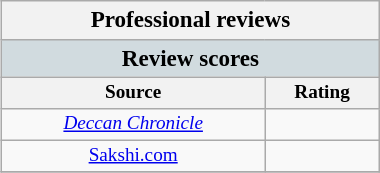<table class="wikitable infobox" style="float:right; width:20%; font-size:80%; text-align:center; margin:0.5em 0 0.5em 1em; padding:0;" cellpadding="0">
<tr>
<th colspan=2 style="font-size:120%;">Professional reviews</th>
</tr>
<tr>
<th colspan=2 style="background:#d1dbdf; font-size:120%;">Review scores</th>
</tr>
<tr>
<th>Source</th>
<th>Rating</th>
</tr>
<tr>
<td><em><a href='#'>Deccan Chronicle</a></em></td>
<td></td>
</tr>
<tr>
<td><a href='#'>Sakshi.com</a></td>
<td></td>
</tr>
<tr>
</tr>
</table>
